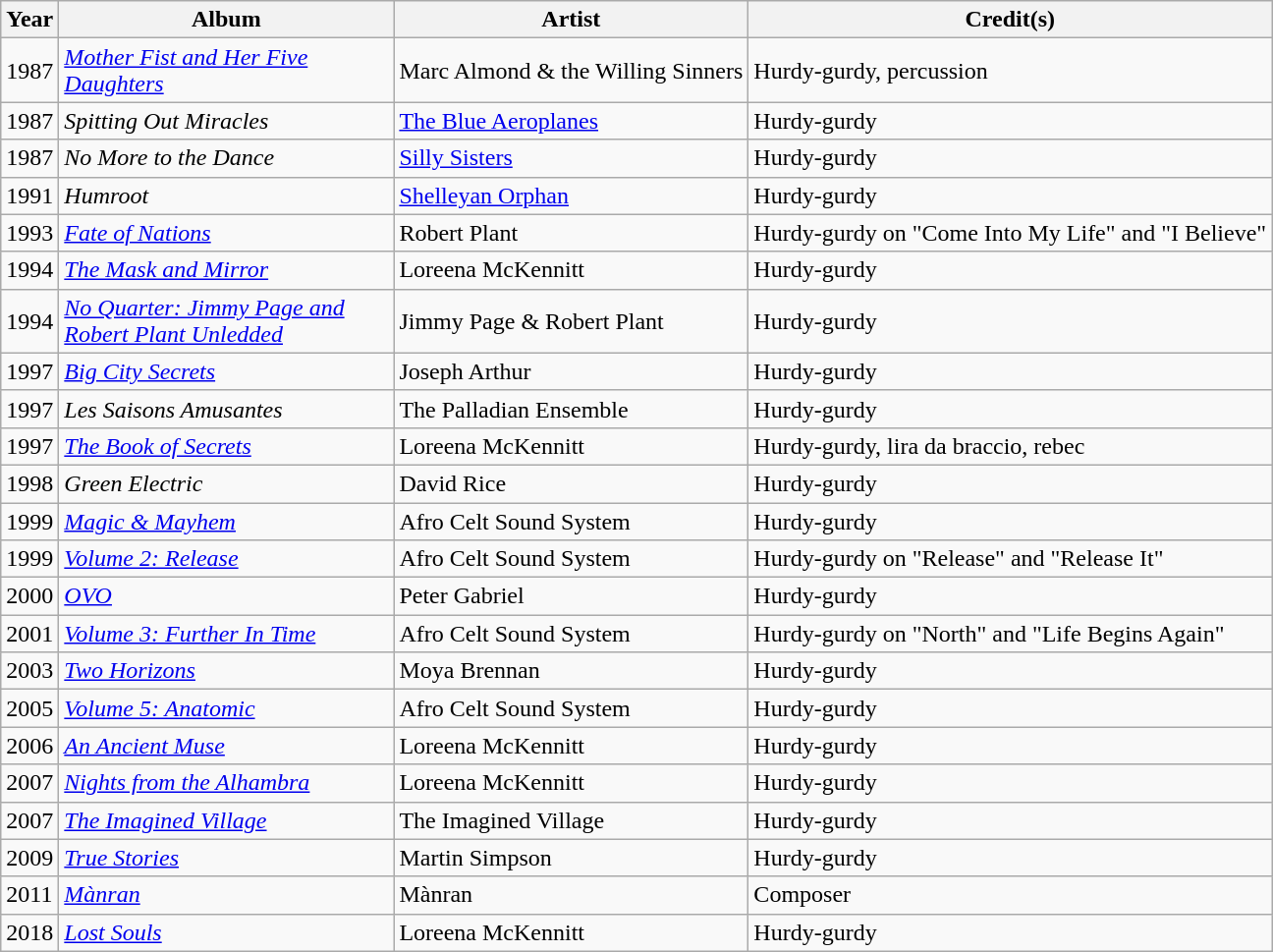<table class="wikitable">
<tr>
<th>Year</th>
<th width="220">Album</th>
<th>Artist</th>
<th>Credit(s)</th>
</tr>
<tr>
<td>1987</td>
<td><em><a href='#'>Mother Fist and Her Five Daughters</a></em></td>
<td>Marc Almond & the Willing Sinners</td>
<td>Hurdy-gurdy, percussion</td>
</tr>
<tr>
<td>1987</td>
<td><em>Spitting Out Miracles</em></td>
<td><a href='#'>The Blue Aeroplanes</a></td>
<td>Hurdy-gurdy</td>
</tr>
<tr>
<td>1987</td>
<td><em>No More to the Dance</em></td>
<td><a href='#'>Silly Sisters</a></td>
<td>Hurdy-gurdy</td>
</tr>
<tr>
<td>1991</td>
<td><em>Humroot</em></td>
<td><a href='#'>Shelleyan Orphan</a></td>
<td>Hurdy-gurdy</td>
</tr>
<tr>
<td>1993</td>
<td><em><a href='#'>Fate of Nations</a></em></td>
<td>Robert Plant</td>
<td>Hurdy-gurdy on "Come Into My Life" and "I Believe"</td>
</tr>
<tr>
<td>1994</td>
<td><em><a href='#'>The Mask and Mirror</a></em></td>
<td>Loreena McKennitt</td>
<td>Hurdy-gurdy</td>
</tr>
<tr>
<td>1994</td>
<td><em><a href='#'>No Quarter: Jimmy Page and Robert Plant Unledded</a></em></td>
<td>Jimmy Page & Robert Plant</td>
<td>Hurdy-gurdy</td>
</tr>
<tr>
<td>1997</td>
<td><em><a href='#'>Big City Secrets</a></em></td>
<td>Joseph Arthur</td>
<td>Hurdy-gurdy</td>
</tr>
<tr>
<td>1997</td>
<td><em>Les Saisons Amusantes</em></td>
<td>The Palladian Ensemble</td>
<td>Hurdy-gurdy</td>
</tr>
<tr>
<td>1997</td>
<td><em><a href='#'>The Book of Secrets</a></em></td>
<td>Loreena McKennitt</td>
<td>Hurdy-gurdy, lira da braccio, rebec</td>
</tr>
<tr>
<td>1998</td>
<td><em>Green Electric</em></td>
<td>David Rice</td>
<td>Hurdy-gurdy</td>
</tr>
<tr>
<td>1999</td>
<td><a href='#'><em>Magic & Mayhem</em></a></td>
<td>Afro Celt Sound System</td>
<td>Hurdy-gurdy</td>
</tr>
<tr>
<td>1999</td>
<td><em><a href='#'>Volume 2: Release</a></em></td>
<td>Afro Celt Sound System</td>
<td>Hurdy-gurdy on "Release" and "Release It"</td>
</tr>
<tr>
<td>2000</td>
<td><em><a href='#'>OVO</a></em></td>
<td>Peter Gabriel</td>
<td>Hurdy-gurdy</td>
</tr>
<tr>
<td>2001</td>
<td><em><a href='#'>Volume 3: Further In Time</a></em></td>
<td>Afro Celt Sound System</td>
<td>Hurdy-gurdy on "North" and "Life Begins Again"</td>
</tr>
<tr>
<td>2003</td>
<td><em><a href='#'>Two Horizons</a></em></td>
<td>Moya Brennan</td>
<td>Hurdy-gurdy</td>
</tr>
<tr>
<td>2005</td>
<td><em><a href='#'>Volume 5: Anatomic</a></em></td>
<td>Afro Celt Sound System</td>
<td>Hurdy-gurdy</td>
</tr>
<tr>
<td>2006</td>
<td><em><a href='#'>An Ancient Muse</a></em></td>
<td>Loreena McKennitt</td>
<td>Hurdy-gurdy</td>
</tr>
<tr>
<td>2007</td>
<td><em><a href='#'>Nights from the Alhambra</a></em></td>
<td>Loreena McKennitt</td>
<td>Hurdy-gurdy</td>
</tr>
<tr>
<td>2007</td>
<td><em><a href='#'>The Imagined Village</a></em></td>
<td>The Imagined Village</td>
<td>Hurdy-gurdy</td>
</tr>
<tr>
<td>2009</td>
<td><em><a href='#'>True Stories</a></em></td>
<td>Martin Simpson</td>
<td>Hurdy-gurdy</td>
</tr>
<tr>
<td>2011</td>
<td><em><a href='#'>Mànran</a></em></td>
<td>Mànran</td>
<td>Composer</td>
</tr>
<tr>
<td>2018</td>
<td><a href='#'><em>Lost Souls</em></a></td>
<td>Loreena McKennitt</td>
<td>Hurdy-gurdy</td>
</tr>
</table>
